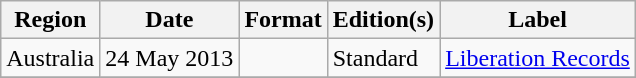<table class="wikitable plainrowheaders">
<tr>
<th scope="col">Region</th>
<th scope="col">Date</th>
<th scope="col">Format</th>
<th scope="col">Edition(s)</th>
<th scope="col">Label</th>
</tr>
<tr>
<td>Australia</td>
<td>24 May 2013</td>
<td></td>
<td>Standard</td>
<td><a href='#'>Liberation Records</a></td>
</tr>
<tr>
</tr>
</table>
